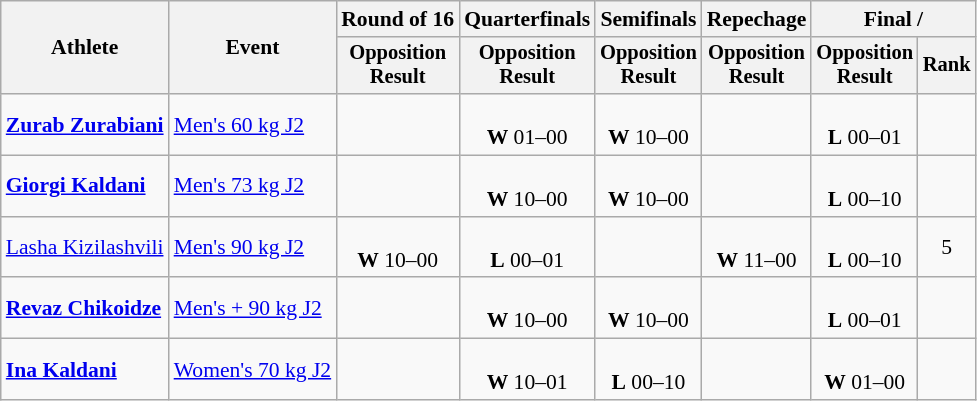<table class="wikitable" style="font-size:90%">
<tr>
<th rowspan="2">Athlete</th>
<th rowspan="2">Event</th>
<th>Round of 16</th>
<th>Quarterfinals</th>
<th>Semifinals</th>
<th>Repechage</th>
<th colspan=2>Final / </th>
</tr>
<tr style="font-size:95%">
<th>Opposition<br>Result</th>
<th>Opposition<br>Result</th>
<th>Opposition<br>Result</th>
<th>Opposition<br>Result</th>
<th>Opposition<br>Result</th>
<th>Rank</th>
</tr>
<tr align=center>
<td align=left><strong><a href='#'>Zurab Zurabiani</a></strong></td>
<td align=left><a href='#'>Men's 60 kg J2</a></td>
<td></td>
<td><br><strong>W</strong> 01–00</td>
<td><br><strong>W</strong> 10–00</td>
<td></td>
<td><br><strong>L</strong> 00–01</td>
<td></td>
</tr>
<tr align=center>
<td align=left><strong><a href='#'>Giorgi Kaldani</a></strong></td>
<td align=left><a href='#'>Men's 73 kg J2</a></td>
<td></td>
<td><br><strong>W</strong> 10–00</td>
<td><br><strong>W</strong> 10–00</td>
<td></td>
<td><br><strong>L</strong> 00–10</td>
<td></td>
</tr>
<tr align=center>
<td align=left><a href='#'>Lasha Kizilashvili</a></td>
<td align=left><a href='#'>Men's 90 kg J2</a></td>
<td><br><strong>W</strong> 10–00</td>
<td><br><strong>L</strong> 00–01</td>
<td></td>
<td><br><strong>W</strong> 11–00</td>
<td><br><strong>L</strong> 00–10</td>
<td>5</td>
</tr>
<tr align=center>
<td align=left><strong><a href='#'>Revaz Chikoidze</a></strong></td>
<td align=left><a href='#'>Men's + 90 kg J2</a></td>
<td></td>
<td><br><strong>W</strong> 10–00</td>
<td><br><strong>W</strong> 10–00</td>
<td></td>
<td><br><strong>L</strong> 00–01</td>
<td></td>
</tr>
<tr align=center>
<td align=left><strong><a href='#'>Ina Kaldani</a></strong></td>
<td align=left><a href='#'>Women's 70 kg J2</a></td>
<td></td>
<td><br><strong>W</strong> 10–01</td>
<td><br><strong>L</strong> 00–10</td>
<td></td>
<td><br><strong>W</strong> 01–00</td>
<td></td>
</tr>
</table>
